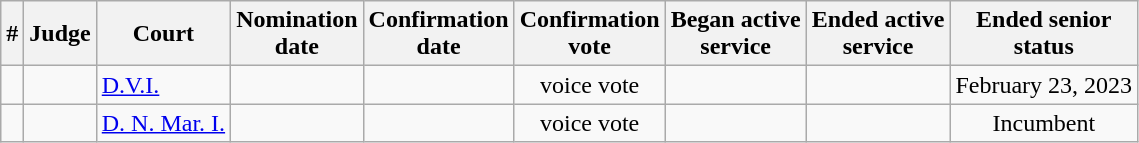<table class="sortable wikitable">
<tr>
<th>#</th>
<th>Judge</th>
<th>Court</th>
<th>Nomination<br>date</th>
<th>Confirmation<br>date</th>
<th>Confirmation<br>vote</th>
<th>Began active<br>service</th>
<th>Ended active<br>service</th>
<th>Ended senior<br>status</th>
</tr>
<tr>
<td></td>
<td></td>
<td><a href='#'>D.V.I.</a></td>
<td></td>
<td></td>
<td align=center>voice vote</td>
<td></td>
<td></td>
<td align=center>February 23, 2023</td>
</tr>
<tr>
<td></td>
<td></td>
<td><a href='#'>D. N. Mar. I.</a></td>
<td></td>
<td></td>
<td align=center>voice vote</td>
<td></td>
<td></td>
<td align=center>Incumbent</td>
</tr>
</table>
